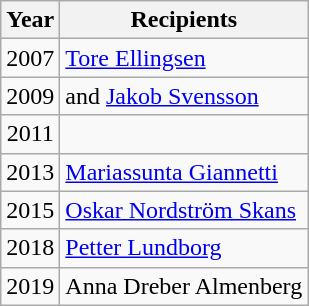<table class="wikitable sortable">
<tr>
<th>Year</th>
<th>Recipients</th>
</tr>
<tr>
<td align="center">2007</td>
<td data-sort-value="Ellingsen, Tore"><a href='#'>Tore Ellingsen</a></td>
</tr>
<tr>
<td align="center">2009</td>
<td data-sort-value="Strömberg, David"> and <a href='#'>Jakob Svensson</a></td>
</tr>
<tr>
<td align="center">2011</td>
<td data-sort-value="Strömberg, Per"></td>
</tr>
<tr>
<td align="center">2013</td>
<td data-sort-value="Giannetti, Mariassunta"><a href='#'>Mariassunta Giannetti</a></td>
</tr>
<tr>
<td align="center">2015</td>
<td data-sort-value="Skans, Oskar Nordström"><a href='#'>Oskar Nordström Skans</a></td>
</tr>
<tr>
<td align="center">2018</td>
<td data-sort-value="Lundborg, Petter"><a href='#'>Petter Lundborg</a></td>
</tr>
<tr>
<td align="center">2019</td>
<td data-sort-value="Almenberg,Anna">Anna Dreber Almenberg </td>
</tr>
</table>
